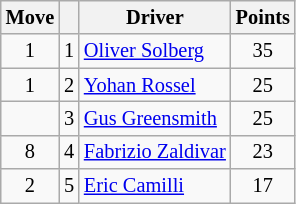<table class="wikitable" style="font-size:85%;">
<tr>
<th>Move</th>
<th></th>
<th>Driver</th>
<th>Points</th>
</tr>
<tr>
<td align="center"> 1</td>
<td align="center">1</td>
<td><a href='#'>Oliver Solberg</a></td>
<td align="center">35</td>
</tr>
<tr>
<td align="center"> 1</td>
<td align="center">2</td>
<td><a href='#'>Yohan Rossel</a></td>
<td align="center">25</td>
</tr>
<tr>
<td align="center"></td>
<td align="center">3</td>
<td><a href='#'>Gus Greensmith</a></td>
<td align="center">25</td>
</tr>
<tr>
<td align="center"> 8</td>
<td align="center">4</td>
<td><a href='#'>Fabrizio Zaldivar</a></td>
<td align="center">23</td>
</tr>
<tr>
<td align="center"> 2</td>
<td align="center">5</td>
<td><a href='#'>Eric Camilli</a></td>
<td align="center">17</td>
</tr>
</table>
